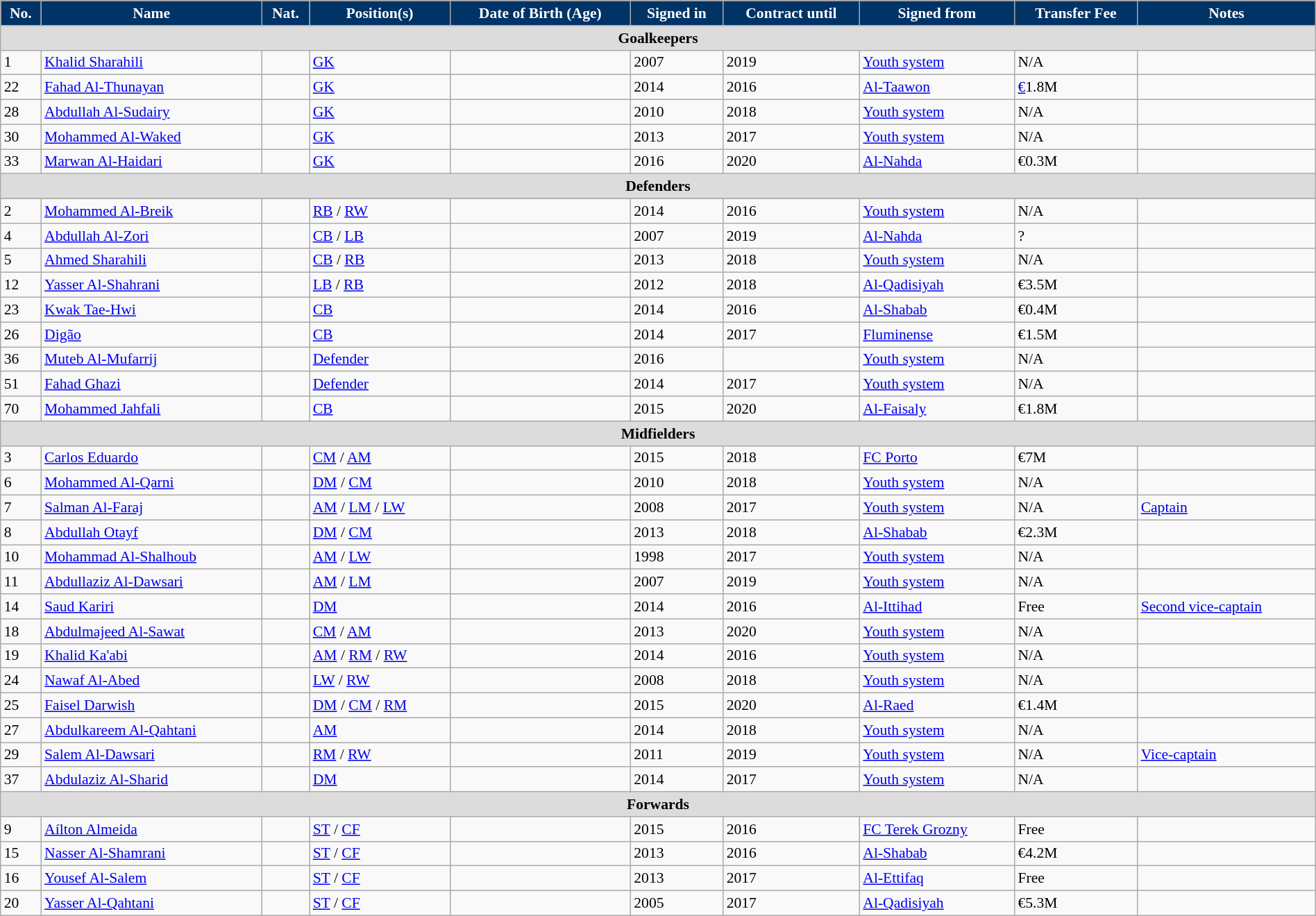<table class="wikitable" style="text-align: left; font-size:90%" width=100%>
<tr>
<th style="background:#003366; color:white; text-align:center;">No.</th>
<th style="background:#003366; color:white; text-align:center;">Name</th>
<th style="background:#003366; color:white; text-align:center;">Nat.</th>
<th style="background:#003366; color:white; text-align:center;">Position(s)</th>
<th style="background:#003366; color:white; text-align:center;">Date of Birth (Age)</th>
<th style="background:#003366; color:white; text-align:center;">Signed in</th>
<th style="background:#003366; color:white; text-align:center;">Contract until</th>
<th style="background:#003366; color:white; text-align:center;">Signed from</th>
<th style="background:#003366; color:white; text-align:center;">Transfer Fee</th>
<th style="background:#003366; color:white; text-align:center;">Notes</th>
</tr>
<tr>
<th colspan="10" style="background:#dcdcdc; text-align:center;">Goalkeepers</th>
</tr>
<tr>
<td>1</td>
<td><a href='#'>Khalid Sharahili</a></td>
<td></td>
<td><a href='#'>GK</a></td>
<td></td>
<td>2007</td>
<td>2019</td>
<td><a href='#'>Youth system</a></td>
<td>N/A</td>
<td></td>
</tr>
<tr>
<td>22</td>
<td><a href='#'>Fahad Al-Thunayan</a></td>
<td></td>
<td><a href='#'>GK</a></td>
<td></td>
<td>2014</td>
<td>2016</td>
<td> <a href='#'>Al-Taawon</a></td>
<td><a href='#'>€</a>1.8M</td>
<td></td>
</tr>
<tr>
<td>28</td>
<td><a href='#'>Abdullah Al-Sudairy</a></td>
<td></td>
<td><a href='#'>GK</a></td>
<td></td>
<td>2010</td>
<td>2018</td>
<td><a href='#'>Youth system</a></td>
<td>N/A</td>
<td></td>
</tr>
<tr>
<td>30</td>
<td><a href='#'>Mohammed Al-Waked</a></td>
<td></td>
<td><a href='#'>GK</a></td>
<td></td>
<td>2013</td>
<td>2017</td>
<td><a href='#'>Youth system</a></td>
<td>N/A</td>
<td></td>
</tr>
<tr>
<td>33</td>
<td><a href='#'>Marwan Al-Haidari</a></td>
<td></td>
<td><a href='#'>GK</a></td>
<td></td>
<td>2016</td>
<td>2020</td>
<td> <a href='#'>Al-Nahda</a></td>
<td>€0.3M</td>
<td></td>
</tr>
<tr>
<th colspan="10" style="background:#dcdcdc; text-align:center;">Defenders</th>
</tr>
<tr>
</tr>
<tr>
<td>2</td>
<td><a href='#'>Mohammed Al-Breik</a></td>
<td></td>
<td><a href='#'>RB</a> / <a href='#'>RW</a></td>
<td></td>
<td>2014</td>
<td>2016</td>
<td><a href='#'>Youth system</a></td>
<td>N/A</td>
<td></td>
</tr>
<tr>
<td>4</td>
<td><a href='#'>Abdullah Al-Zori</a></td>
<td></td>
<td><a href='#'>CB</a> / <a href='#'>LB</a></td>
<td></td>
<td>2007</td>
<td>2019</td>
<td> <a href='#'>Al-Nahda</a></td>
<td>?</td>
<td></td>
</tr>
<tr>
<td>5</td>
<td><a href='#'>Ahmed Sharahili</a></td>
<td></td>
<td><a href='#'>CB</a> / <a href='#'>RB</a></td>
<td></td>
<td>2013</td>
<td>2018</td>
<td><a href='#'>Youth system</a></td>
<td>N/A</td>
<td></td>
</tr>
<tr>
<td>12</td>
<td><a href='#'>Yasser Al-Shahrani</a></td>
<td></td>
<td><a href='#'>LB</a> / <a href='#'>RB</a></td>
<td></td>
<td>2012</td>
<td>2018</td>
<td> <a href='#'>Al-Qadisiyah</a></td>
<td>€3.5M</td>
<td></td>
</tr>
<tr>
<td>23</td>
<td><a href='#'>Kwak Tae-Hwi</a></td>
<td></td>
<td><a href='#'>CB</a></td>
<td></td>
<td>2014</td>
<td>2016</td>
<td> <a href='#'>Al-Shabab</a></td>
<td>€0.4M</td>
<td></td>
</tr>
<tr>
<td>26</td>
<td><a href='#'>Digão</a></td>
<td></td>
<td><a href='#'>CB</a></td>
<td></td>
<td>2014</td>
<td>2017</td>
<td> <a href='#'>Fluminense</a></td>
<td>€1.5M</td>
<td></td>
</tr>
<tr>
<td>36</td>
<td><a href='#'>Muteb Al-Mufarrij</a></td>
<td></td>
<td><a href='#'>Defender</a></td>
<td></td>
<td>2016</td>
<td></td>
<td><a href='#'>Youth system</a></td>
<td>N/A</td>
<td></td>
</tr>
<tr>
<td>51</td>
<td><a href='#'>Fahad Ghazi</a></td>
<td></td>
<td><a href='#'>Defender</a></td>
<td></td>
<td>2014</td>
<td>2017</td>
<td><a href='#'>Youth system</a></td>
<td>N/A</td>
<td></td>
</tr>
<tr>
<td>70</td>
<td><a href='#'>Mohammed Jahfali</a></td>
<td></td>
<td><a href='#'>CB</a></td>
<td></td>
<td>2015</td>
<td>2020</td>
<td> <a href='#'>Al-Faisaly</a></td>
<td>€1.8M</td>
<td></td>
</tr>
<tr>
<th colspan="10" style="background:#dcdcdc; text-align:center;">Midfielders</th>
</tr>
<tr>
<td>3</td>
<td><a href='#'>Carlos Eduardo</a></td>
<td></td>
<td><a href='#'>CM</a> / <a href='#'>AM</a></td>
<td></td>
<td>2015</td>
<td>2018</td>
<td> <a href='#'>FC Porto</a></td>
<td>€7M</td>
<td></td>
</tr>
<tr>
<td>6</td>
<td><a href='#'>Mohammed Al-Qarni</a></td>
<td></td>
<td><a href='#'>DM</a> / <a href='#'>CM</a></td>
<td></td>
<td>2010</td>
<td>2018</td>
<td><a href='#'>Youth system</a></td>
<td>N/A</td>
<td></td>
</tr>
<tr>
<td>7</td>
<td><a href='#'>Salman Al-Faraj</a></td>
<td></td>
<td><a href='#'>AM</a> / <a href='#'>LM</a> / <a href='#'>LW</a></td>
<td></td>
<td>2008</td>
<td>2017</td>
<td><a href='#'>Youth system</a></td>
<td>N/A</td>
<td><a href='#'>Captain</a></td>
</tr>
<tr>
<td>8</td>
<td><a href='#'>Abdullah Otayf</a></td>
<td></td>
<td><a href='#'>DM</a> / <a href='#'>CM</a></td>
<td></td>
<td>2013</td>
<td>2018</td>
<td> <a href='#'>Al-Shabab</a></td>
<td>€2.3M</td>
<td></td>
</tr>
<tr>
<td>10</td>
<td><a href='#'>Mohammad Al-Shalhoub</a></td>
<td></td>
<td><a href='#'>AM</a> /  <a href='#'>LW</a></td>
<td></td>
<td>1998</td>
<td>2017</td>
<td><a href='#'>Youth system</a></td>
<td>N/A</td>
<td></td>
</tr>
<tr>
<td>11</td>
<td><a href='#'>Abdullaziz Al-Dawsari</a></td>
<td></td>
<td><a href='#'>AM</a> /  <a href='#'>LM</a></td>
<td></td>
<td>2007</td>
<td>2019</td>
<td><a href='#'>Youth system</a></td>
<td>N/A</td>
<td></td>
</tr>
<tr>
<td>14</td>
<td><a href='#'>Saud Kariri</a></td>
<td></td>
<td><a href='#'>DM</a></td>
<td></td>
<td>2014</td>
<td>2016</td>
<td> <a href='#'>Al-Ittihad</a></td>
<td>Free</td>
<td><a href='#'>Second vice-captain</a></td>
</tr>
<tr>
<td>18</td>
<td><a href='#'>Abdulmajeed Al-Sawat</a></td>
<td></td>
<td><a href='#'>CM</a> / <a href='#'>AM</a></td>
<td></td>
<td>2013</td>
<td>2020</td>
<td><a href='#'>Youth system</a></td>
<td>N/A</td>
<td></td>
</tr>
<tr>
<td>19</td>
<td><a href='#'>Khalid Ka'abi</a></td>
<td></td>
<td><a href='#'>AM</a> /  <a href='#'>RM</a> /  <a href='#'>RW</a></td>
<td></td>
<td>2014</td>
<td>2016</td>
<td><a href='#'>Youth system</a></td>
<td>N/A</td>
<td></td>
</tr>
<tr>
<td>24</td>
<td><a href='#'>Nawaf Al-Abed</a></td>
<td></td>
<td><a href='#'>LW</a> / <a href='#'>RW</a></td>
<td></td>
<td>2008</td>
<td>2018</td>
<td><a href='#'>Youth system</a></td>
<td>N/A</td>
<td></td>
</tr>
<tr>
<td>25</td>
<td><a href='#'>Faisel Darwish</a></td>
<td></td>
<td><a href='#'>DM</a> / <a href='#'>CM</a> / <a href='#'>RM</a></td>
<td></td>
<td>2015</td>
<td>2020</td>
<td> <a href='#'>Al-Raed</a></td>
<td>€1.4M</td>
<td></td>
</tr>
<tr>
<td>27</td>
<td><a href='#'>Abdulkareem Al-Qahtani</a></td>
<td></td>
<td><a href='#'>AM</a></td>
<td></td>
<td>2014</td>
<td>2018</td>
<td><a href='#'>Youth system</a></td>
<td>N/A</td>
<td></td>
</tr>
<tr>
<td>29</td>
<td><a href='#'>Salem Al-Dawsari</a></td>
<td></td>
<td><a href='#'>RM</a> / <a href='#'>RW</a></td>
<td></td>
<td>2011</td>
<td>2019</td>
<td><a href='#'>Youth system</a></td>
<td>N/A</td>
<td><a href='#'>Vice-captain</a></td>
</tr>
<tr>
<td>37</td>
<td><a href='#'>Abdulaziz Al-Sharid</a></td>
<td></td>
<td><a href='#'>DM</a></td>
<td></td>
<td>2014</td>
<td>2017</td>
<td><a href='#'>Youth system</a></td>
<td>N/A</td>
<td></td>
</tr>
<tr>
<th colspan="10" style="background:#dcdcdc; text-align:center;">Forwards</th>
</tr>
<tr>
<td>9</td>
<td><a href='#'>Aílton Almeida</a></td>
<td></td>
<td><a href='#'>ST</a> / <a href='#'>CF</a></td>
<td></td>
<td>2015</td>
<td>2016</td>
<td> <a href='#'>FC Terek Grozny</a></td>
<td>Free</td>
<td></td>
</tr>
<tr>
<td>15</td>
<td><a href='#'>Nasser Al-Shamrani</a></td>
<td></td>
<td><a href='#'>ST</a> / <a href='#'>CF</a></td>
<td></td>
<td>2013</td>
<td>2016</td>
<td> <a href='#'>Al-Shabab</a></td>
<td>€4.2M</td>
<td></td>
</tr>
<tr>
<td>16</td>
<td><a href='#'>Yousef Al-Salem</a></td>
<td></td>
<td><a href='#'>ST</a> / <a href='#'>CF</a></td>
<td></td>
<td>2013</td>
<td>2017</td>
<td> <a href='#'>Al-Ettifaq</a></td>
<td>Free</td>
<td></td>
</tr>
<tr>
<td>20</td>
<td><a href='#'>Yasser Al-Qahtani</a></td>
<td></td>
<td><a href='#'>ST</a> / <a href='#'>CF</a></td>
<td></td>
<td>2005</td>
<td>2017</td>
<td> <a href='#'>Al-Qadisiyah</a></td>
<td>€5.3M</td>
<td></td>
</tr>
</table>
